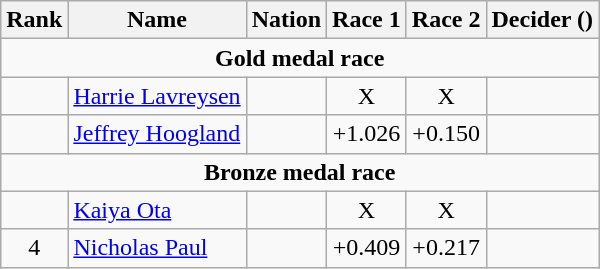<table class="wikitable" style="text-align:center">
<tr>
<th>Rank</th>
<th>Name</th>
<th>Nation</th>
<th>Race 1</th>
<th>Race 2</th>
<th>Decider ()</th>
</tr>
<tr>
<td colspan=6><strong>Gold medal race</strong></td>
</tr>
<tr>
<td></td>
<td align=left><a href='#'>Harrie Lavreysen</a></td>
<td align=left></td>
<td>X</td>
<td>X</td>
<td></td>
</tr>
<tr>
<td></td>
<td align=left><a href='#'>Jeffrey Hoogland</a></td>
<td align=left></td>
<td>+1.026</td>
<td>+0.150</td>
<td></td>
</tr>
<tr>
<td colspan=6><strong>Bronze medal race</strong></td>
</tr>
<tr>
<td></td>
<td align=left><a href='#'>Kaiya Ota</a></td>
<td align=left></td>
<td>X</td>
<td>X</td>
<td></td>
</tr>
<tr>
<td>4</td>
<td align=left><a href='#'>Nicholas Paul</a></td>
<td align=left></td>
<td>+0.409</td>
<td>+0.217</td>
<td></td>
</tr>
</table>
